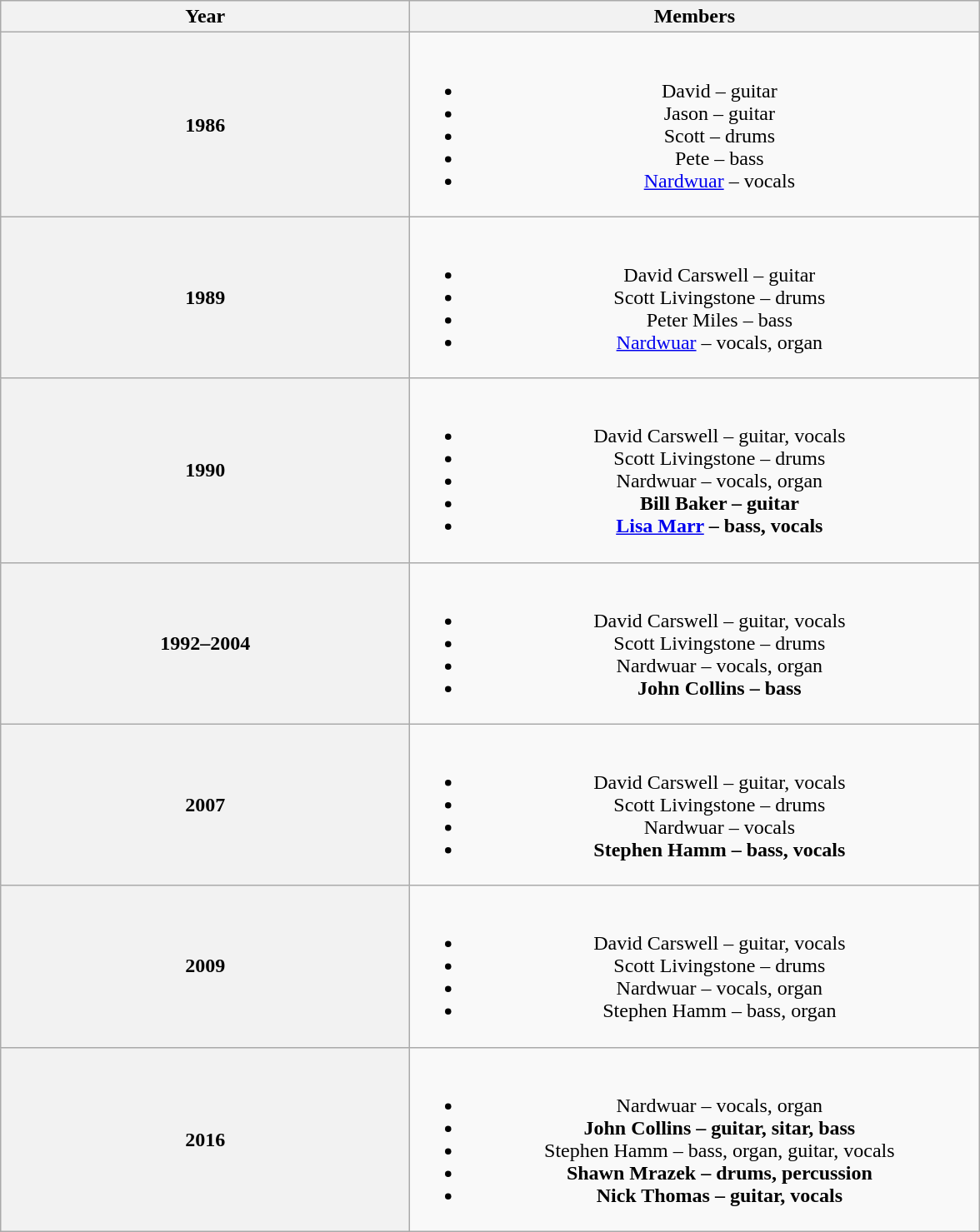<table class="wikitable plainrowheaders" style="text-align:center;">
<tr>
<th scope="col" style="width:20em;">Year</th>
<th scope="col" style="width:28em;">Members</th>
</tr>
<tr>
<th scope="col">1986</th>
<td><br><ul><li>David – guitar</li><li>Jason – guitar</li><li>Scott – drums</li><li>Pete – bass</li><li><a href='#'>Nardwuar</a> – vocals</li></ul></td>
</tr>
<tr>
<th scope="col">1989</th>
<td><br><ul><li>David Carswell – guitar</li><li>Scott Livingstone – drums</li><li>Peter Miles – bass</li><li><a href='#'>Nardwuar</a> – vocals, organ</li></ul></td>
</tr>
<tr>
<th scope="col">1990</th>
<td><br><ul><li>David Carswell – guitar, vocals</li><li>Scott Livingstone – drums</li><li>Nardwuar – vocals, organ</li><li><strong>Bill Baker – guitar</strong></li><li><strong><a href='#'>Lisa Marr</a> – bass, vocals</strong></li></ul></td>
</tr>
<tr>
<th scope="col">1992–2004</th>
<td><br><ul><li>David Carswell – guitar, vocals</li><li>Scott Livingstone – drums</li><li>Nardwuar – vocals, organ</li><li><strong>John Collins – bass</strong></li></ul></td>
</tr>
<tr>
<th scope="col">2007</th>
<td><br><ul><li>David Carswell – guitar, vocals</li><li>Scott Livingstone – drums</li><li>Nardwuar – vocals</li><li><strong>Stephen Hamm – bass, vocals</strong></li></ul></td>
</tr>
<tr>
<th scope="col">2009</th>
<td><br><ul><li>David Carswell – guitar, vocals</li><li>Scott Livingstone – drums</li><li>Nardwuar – vocals, organ</li><li>Stephen Hamm – bass, organ</li></ul></td>
</tr>
<tr>
<th scope="col">2016</th>
<td><br><ul><li>Nardwuar – vocals, organ</li><li><strong>John Collins – guitar, sitar, bass</strong></li><li>Stephen Hamm – bass, organ, guitar, vocals</li><li><strong>Shawn Mrazek – drums, percussion</strong></li><li><strong>Nick Thomas – guitar, vocals</strong></li></ul></td>
</tr>
</table>
